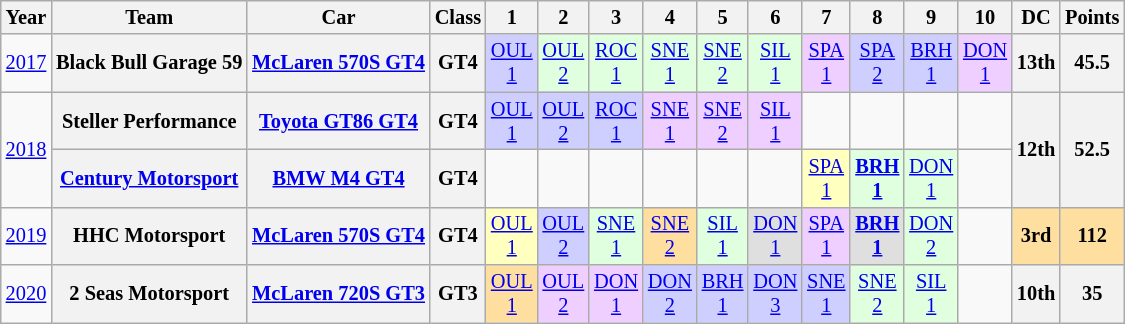<table class="wikitable" style="text-align:center; font-size:85%">
<tr>
<th>Year</th>
<th>Team</th>
<th>Car</th>
<th>Class</th>
<th>1</th>
<th>2</th>
<th>3</th>
<th>4</th>
<th>5</th>
<th>6</th>
<th>7</th>
<th>8</th>
<th>9</th>
<th>10</th>
<th>DC</th>
<th>Points</th>
</tr>
<tr>
<td><a href='#'>2017</a></td>
<th>Black Bull Garage 59</th>
<th><a href='#'>McLaren 570S GT4</a></th>
<th>GT4</th>
<td style="background:#CFCFFF;"><a href='#'>OUL<br>1</a><br></td>
<td style="background:#DFFFDF;"><a href='#'>OUL<br>2</a><br></td>
<td style="background:#DFFFDF;"><a href='#'>ROC<br>1</a><br></td>
<td style="background:#DFFFDF;"><a href='#'>SNE<br>1</a><br></td>
<td style="background:#DFFFDF;"><a href='#'>SNE<br>2</a><br></td>
<td style="background:#DFFFDF;"><a href='#'>SIL<br>1</a><br></td>
<td style="background:#EFCFFF;"><a href='#'>SPA<br>1</a><br></td>
<td style="background:#CFCFFF;"><a href='#'>SPA<br>2</a><br></td>
<td style="background:#CFCFFF;"><a href='#'>BRH<br>1</a><br></td>
<td style="background:#EFCFFF;"><a href='#'>DON<br>1</a><br></td>
<th>13th</th>
<th>45.5</th>
</tr>
<tr>
<td rowspan=2><a href='#'>2018</a></td>
<th>Steller Performance</th>
<th><a href='#'>Toyota GT86 GT4</a></th>
<th>GT4</th>
<td style="background:#cfcfff;"><a href='#'>OUL<br>1</a><br></td>
<td style="background:#cfcfff;"><a href='#'>OUL<br>2</a><br></td>
<td style="background:#cfcfff;"><a href='#'>ROC<br>1</a><br></td>
<td style="background:#efcfff;"><a href='#'>SNE<br>1</a><br></td>
<td style="background:#efcfff;"><a href='#'>SNE<br>2</a><br></td>
<td style="background:#efcfff;"><a href='#'>SIL<br>1</a><br></td>
<td></td>
<td></td>
<td></td>
<td></td>
<th rowspan=2>12th</th>
<th rowspan=2>52.5</th>
</tr>
<tr>
<th><a href='#'>Century Motorsport</a></th>
<th><a href='#'>BMW M4 GT4</a></th>
<th>GT4</th>
<td></td>
<td></td>
<td></td>
<td></td>
<td></td>
<td></td>
<td style="background:#ffffbf;"><a href='#'>SPA<br>1</a><br></td>
<td style="background:#dfffdf;"><strong><a href='#'>BRH<br>1</a></strong><br></td>
<td style="background:#dfffdf;"><a href='#'>DON<br>1</a><br></td>
<td></td>
</tr>
<tr>
<td><a href='#'>2019</a></td>
<th>HHC Motorsport</th>
<th><a href='#'>McLaren 570S GT4</a></th>
<th>GT4</th>
<td style="background:#ffffbf;"><a href='#'>OUL<br>1</a><br></td>
<td style="background:#cfcfff;"><a href='#'>OUL<br>2</a><br></td>
<td style="background:#dfffdf;"><a href='#'>SNE<br>1</a><br></td>
<td style="background:#ffdf9f;"><a href='#'>SNE<br>2</a><br></td>
<td style="background:#dfffdf;"><a href='#'>SIL<br>1</a><br></td>
<td style="background:#dfdfdf;"><a href='#'>DON<br>1</a><br></td>
<td style="background:#efcfff;"><a href='#'>SPA<br>1</a><br></td>
<td style="background:#dfdfdf;"><strong><a href='#'>BRH<br>1</a></strong><br></td>
<td style="background:#dfffdf;"><a href='#'>DON<br>2</a><br></td>
<td></td>
<th style="background:#ffdf9f;">3rd</th>
<th style="background:#ffdf9f;">112</th>
</tr>
<tr>
<td><a href='#'>2020</a></td>
<th>2 Seas Motorsport</th>
<th><a href='#'>McLaren 720S GT3</a></th>
<th>GT3</th>
<td style="background:#FFDF9F;"><a href='#'>OUL<br>1</a><br></td>
<td style="background:#EFCFFF;"><a href='#'>OUL<br>2</a><br></td>
<td style="background:#EFCFFF;"><a href='#'>DON<br>1</a><br></td>
<td style="background:#CFCFFF;"><a href='#'>DON<br>2</a><br></td>
<td style="background:#CFCFFF;"><a href='#'>BRH<br>1</a><br></td>
<td style="background:#CFCFFF;"><a href='#'>DON<br>3</a><br></td>
<td style="background:#CFCFFF;"><a href='#'>SNE<br>1</a><br></td>
<td style="background:#DFFFDF;"><a href='#'>SNE<br>2</a><br></td>
<td style="background:#DFFFDF;"><a href='#'>SIL<br>1</a><br></td>
<td></td>
<th>10th</th>
<th>35</th>
</tr>
</table>
